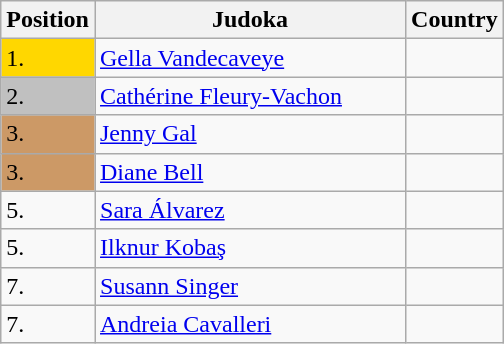<table class=wikitable>
<tr>
<th width=10>Position</th>
<th width=200>Judoka</th>
<th width=10>Country</th>
</tr>
<tr>
<td bgcolor=gold>1.</td>
<td><a href='#'>Gella Vandecaveye</a></td>
<td></td>
</tr>
<tr>
<td bgcolor="silver">2.</td>
<td><a href='#'>Cathérine Fleury-Vachon</a></td>
<td></td>
</tr>
<tr>
<td bgcolor="CC9966">3.</td>
<td><a href='#'>Jenny Gal</a></td>
<td></td>
</tr>
<tr>
<td bgcolor="CC9966">3.</td>
<td><a href='#'>Diane Bell</a></td>
<td></td>
</tr>
<tr>
<td>5.</td>
<td><a href='#'>Sara Álvarez</a></td>
<td></td>
</tr>
<tr>
<td>5.</td>
<td><a href='#'>Ilknur Kobaş</a></td>
<td></td>
</tr>
<tr>
<td>7.</td>
<td><a href='#'>Susann Singer</a></td>
<td></td>
</tr>
<tr>
<td>7.</td>
<td><a href='#'>Andreia Cavalleri</a></td>
<td></td>
</tr>
</table>
